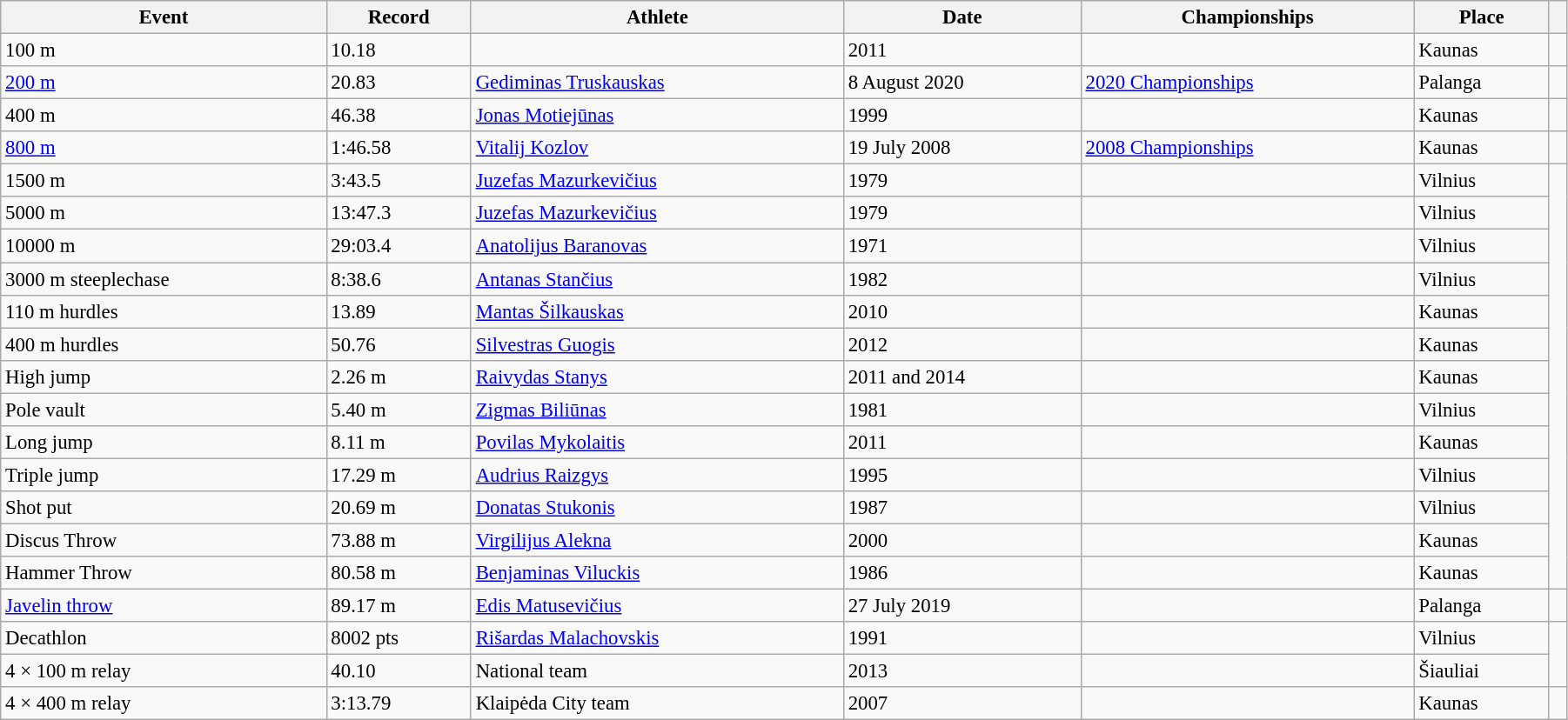<table class="wikitable" style="font-size:95%; width: 95%;">
<tr>
<th>Event</th>
<th>Record</th>
<th>Athlete</th>
<th>Date</th>
<th>Championships</th>
<th>Place</th>
<th></th>
</tr>
<tr>
<td>100 m</td>
<td>10.18</td>
<td></td>
<td>2011</td>
<td></td>
<td>Kaunas</td>
</tr>
<tr>
<td><a href='#'>200 m</a></td>
<td>20.83 </td>
<td><a href='#'>Gediminas Truskauskas</a></td>
<td>8 August 2020</td>
<td><a href='#'>2020 Championships</a></td>
<td>Palanga</td>
<td></td>
</tr>
<tr>
<td>400 m</td>
<td>46.38</td>
<td><a href='#'>Jonas Motiejūnas</a></td>
<td>1999</td>
<td></td>
<td>Kaunas</td>
</tr>
<tr>
<td><a href='#'>800 m</a></td>
<td>1:46.58</td>
<td><a href='#'>Vitalij Kozlov</a></td>
<td>19 July 2008</td>
<td><a href='#'>2008 Championships</a></td>
<td>Kaunas</td>
<td></td>
</tr>
<tr>
<td>1500 m</td>
<td>3:43.5</td>
<td><a href='#'>Juzefas Mazurkevičius</a></td>
<td>1979</td>
<td></td>
<td>Vilnius</td>
</tr>
<tr>
<td>5000 m</td>
<td>13:47.3</td>
<td><a href='#'>Juzefas Mazurkevičius</a></td>
<td>1979</td>
<td></td>
<td>Vilnius</td>
</tr>
<tr>
<td>10000 m</td>
<td>29:03.4</td>
<td><a href='#'>Anatolijus Baranovas</a></td>
<td>1971</td>
<td></td>
<td>Vilnius</td>
</tr>
<tr>
<td>3000 m steeplechase</td>
<td>8:38.6</td>
<td><a href='#'>Antanas Stančius</a></td>
<td>1982</td>
<td></td>
<td>Vilnius</td>
</tr>
<tr>
<td>110 m hurdles</td>
<td>13.89</td>
<td><a href='#'>Mantas Šilkauskas</a></td>
<td>2010</td>
<td></td>
<td>Kaunas</td>
</tr>
<tr>
<td>400 m hurdles</td>
<td>50.76</td>
<td><a href='#'>Silvestras Guogis</a></td>
<td>2012</td>
<td></td>
<td>Kaunas</td>
</tr>
<tr>
<td>High jump</td>
<td>2.26 m</td>
<td><a href='#'>Raivydas Stanys</a></td>
<td>2011 and 2014</td>
<td></td>
<td>Kaunas</td>
</tr>
<tr>
<td>Pole vault</td>
<td>5.40 m</td>
<td><a href='#'>Zigmas Biliūnas</a></td>
<td>1981</td>
<td></td>
<td>Vilnius</td>
</tr>
<tr>
<td>Long jump</td>
<td>8.11 m</td>
<td><a href='#'>Povilas Mykolaitis</a></td>
<td>2011</td>
<td></td>
<td>Kaunas</td>
</tr>
<tr>
<td>Triple jump</td>
<td>17.29 m</td>
<td><a href='#'>Audrius Raizgys</a></td>
<td>1995</td>
<td></td>
<td>Vilnius</td>
</tr>
<tr>
<td>Shot put</td>
<td>20.69 m</td>
<td><a href='#'>Donatas Stukonis</a></td>
<td>1987</td>
<td></td>
<td>Vilnius</td>
</tr>
<tr>
<td>Discus Throw</td>
<td>73.88 m</td>
<td><a href='#'>Virgilijus Alekna</a></td>
<td>2000</td>
<td></td>
<td>Kaunas</td>
</tr>
<tr>
<td>Hammer Throw</td>
<td>80.58 m</td>
<td><a href='#'>Benjaminas Viluckis</a></td>
<td>1986</td>
<td></td>
<td>Kaunas</td>
</tr>
<tr>
<td><a href='#'>Javelin throw</a></td>
<td>89.17 m</td>
<td><a href='#'>Edis Matusevičius</a></td>
<td>27 July 2019</td>
<td></td>
<td>Palanga</td>
<td></td>
</tr>
<tr>
<td>Decathlon</td>
<td>8002 pts</td>
<td><a href='#'>Rišardas Malachovskis</a></td>
<td>1991</td>
<td></td>
<td>Vilnius</td>
</tr>
<tr>
<td>4 × 100 m relay</td>
<td>40.10</td>
<td>National team</td>
<td>2013</td>
<td></td>
<td>Šiauliai</td>
</tr>
<tr>
<td>4 × 400 m relay</td>
<td>3:13.79</td>
<td>Klaipėda City team</td>
<td>2007</td>
<td></td>
<td>Kaunas</td>
<td></td>
</tr>
</table>
